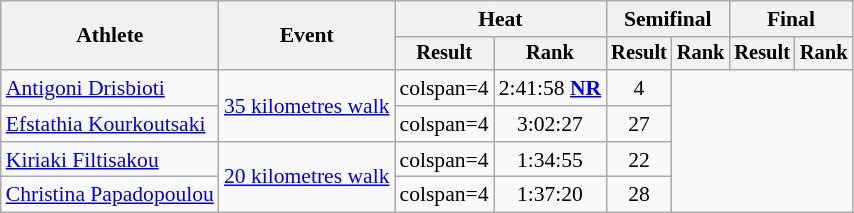<table class="wikitable" style="font-size:90%">
<tr>
<th rowspan="2">Athlete</th>
<th rowspan="2">Event</th>
<th colspan="2">Heat</th>
<th colspan="2">Semifinal</th>
<th colspan="2">Final</th>
</tr>
<tr style="font-size:95%">
<th>Result</th>
<th>Rank</th>
<th>Result</th>
<th>Rank</th>
<th>Result</th>
<th>Rank</th>
</tr>
<tr style=text-align:center>
<td style=text-align:left><a href='#'>Antigoni Drisbioti</a></td>
<td style=text-align:left rowspan=2><a href='#'>35 kilometres walk</a></td>
<td>colspan=4 </td>
<td>2:41:58 <strong><a href='#'>NR</a></strong></td>
<td>4</td>
</tr>
<tr style=text-align:center>
<td style=text-align:left><a href='#'>Efstathia Kourkoutsaki</a></td>
<td>colspan=4 </td>
<td>3:02:27 </td>
<td>27</td>
</tr>
<tr style=text-align:center>
<td style=text-align:left><a href='#'>Kiriaki Filtisakou</a></td>
<td style=text-align:left rowspan=2><a href='#'>20 kilometres walk</a></td>
<td>colspan=4 </td>
<td>1:34:55 </td>
<td>22</td>
</tr>
<tr style=text-align:center>
<td style=text-align:left><a href='#'>Christina Papadopoulou</a></td>
<td>colspan=4 </td>
<td>1:37:20 </td>
<td>28</td>
</tr>
</table>
